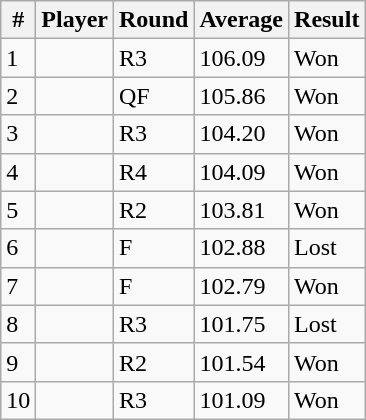<table class ="wikitable sortable">
<tr>
<th>#</th>
<th>Player</th>
<th>Round</th>
<th>Average</th>
<th>Result</th>
</tr>
<tr>
<td>1</td>
<td></td>
<td>R3</td>
<td>106.09</td>
<td>Won</td>
</tr>
<tr>
<td>2</td>
<td></td>
<td>QF</td>
<td>105.86</td>
<td>Won</td>
</tr>
<tr>
<td>3</td>
<td></td>
<td>R3</td>
<td>104.20</td>
<td>Won</td>
</tr>
<tr>
<td>4</td>
<td></td>
<td>R4</td>
<td>104.09</td>
<td>Won</td>
</tr>
<tr>
<td>5</td>
<td></td>
<td>R2</td>
<td>103.81</td>
<td>Won</td>
</tr>
<tr>
<td>6</td>
<td></td>
<td>F</td>
<td>102.88</td>
<td>Lost</td>
</tr>
<tr>
<td>7</td>
<td></td>
<td>F</td>
<td>102.79</td>
<td>Won</td>
</tr>
<tr>
<td>8</td>
<td></td>
<td>R3</td>
<td>101.75</td>
<td>Lost</td>
</tr>
<tr>
<td>9</td>
<td></td>
<td>R2</td>
<td>101.54</td>
<td>Won</td>
</tr>
<tr>
<td>10</td>
<td></td>
<td>R3</td>
<td>101.09</td>
<td>Won</td>
</tr>
</table>
